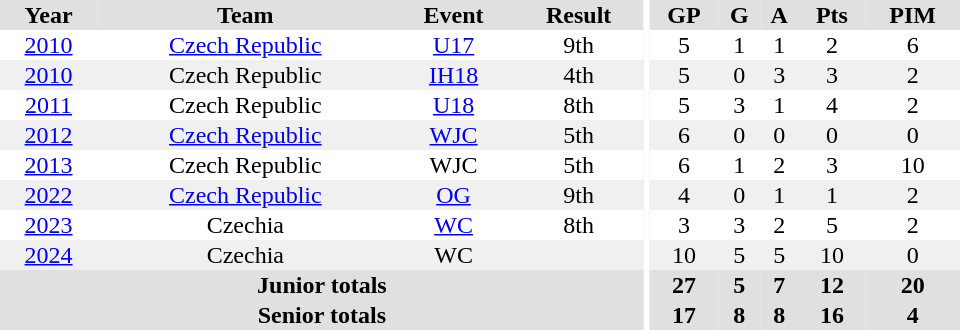<table border="0" cellpadding="1" cellspacing="0" ID="Table3" style="text-align:center; width:40em">
<tr ALIGN="center" bgcolor="#e0e0e0">
<th>Year</th>
<th>Team</th>
<th>Event</th>
<th>Result</th>
<th rowspan="99" bgcolor="#ffffff"></th>
<th>GP</th>
<th>G</th>
<th>A</th>
<th>Pts</th>
<th>PIM</th>
</tr>
<tr>
<td><a href='#'>2010</a></td>
<td><a href='#'>Czech Republic</a></td>
<td><a href='#'>U17</a></td>
<td>9th</td>
<td>5</td>
<td>1</td>
<td>1</td>
<td>2</td>
<td>6</td>
</tr>
<tr bgcolor="#f0f0f0">
<td><a href='#'>2010</a></td>
<td>Czech Republic</td>
<td><a href='#'>IH18</a></td>
<td>4th</td>
<td>5</td>
<td>0</td>
<td>3</td>
<td>3</td>
<td>2</td>
</tr>
<tr>
<td><a href='#'>2011</a></td>
<td>Czech Republic</td>
<td><a href='#'>U18</a></td>
<td>8th</td>
<td>5</td>
<td>3</td>
<td>1</td>
<td>4</td>
<td>2</td>
</tr>
<tr bgcolor="#f0f0f0">
<td><a href='#'>2012</a></td>
<td><a href='#'>Czech Republic</a></td>
<td><a href='#'>WJC</a></td>
<td>5th</td>
<td>6</td>
<td>0</td>
<td>0</td>
<td>0</td>
<td>0</td>
</tr>
<tr>
<td><a href='#'>2013</a></td>
<td>Czech Republic</td>
<td>WJC</td>
<td>5th</td>
<td>6</td>
<td>1</td>
<td>2</td>
<td>3</td>
<td>10</td>
</tr>
<tr bgcolor="#f0f0f0">
<td><a href='#'>2022</a></td>
<td><a href='#'>Czech Republic</a></td>
<td><a href='#'>OG</a></td>
<td>9th</td>
<td>4</td>
<td>0</td>
<td>1</td>
<td>1</td>
<td>2</td>
</tr>
<tr>
<td><a href='#'>2023</a></td>
<td>Czechia</td>
<td><a href='#'>WC</a></td>
<td>8th</td>
<td>3</td>
<td>3</td>
<td>2</td>
<td>5</td>
<td>2</td>
</tr>
<tr bgcolor="#f0f0f0">
<td><a href='#'>2024</a></td>
<td>Czechia</td>
<td>WC</td>
<td></td>
<td>10</td>
<td>5</td>
<td>5</td>
<td>10</td>
<td>0</td>
</tr>
<tr bgcolor="#e0e0e0">
<th colspan="4">Junior totals</th>
<th>27</th>
<th>5</th>
<th>7</th>
<th>12</th>
<th>20</th>
</tr>
<tr bgcolor="#e0e0e0">
<th colspan="4">Senior totals</th>
<th>17</th>
<th>8</th>
<th>8</th>
<th>16</th>
<th>4</th>
</tr>
</table>
